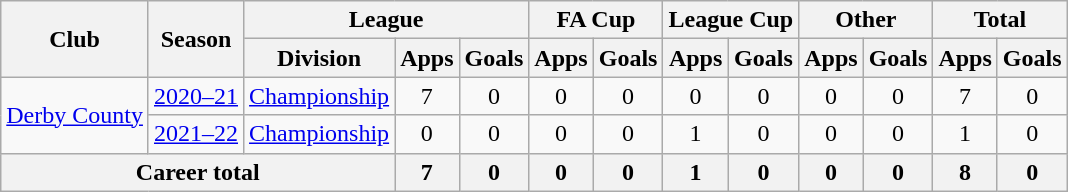<table class="wikitable" style="text-align:center">
<tr>
<th rowspan="2">Club</th>
<th rowspan="2">Season</th>
<th colspan="3">League</th>
<th colspan="2">FA Cup</th>
<th colspan="2">League Cup</th>
<th colspan="2">Other</th>
<th colspan="2">Total</th>
</tr>
<tr>
<th>Division</th>
<th>Apps</th>
<th>Goals</th>
<th>Apps</th>
<th>Goals</th>
<th>Apps</th>
<th>Goals</th>
<th>Apps</th>
<th>Goals</th>
<th>Apps</th>
<th>Goals</th>
</tr>
<tr>
<td rowspan="2"><a href='#'>Derby County</a></td>
<td><a href='#'>2020–21</a></td>
<td><a href='#'>Championship</a></td>
<td>7</td>
<td>0</td>
<td>0</td>
<td>0</td>
<td>0</td>
<td>0</td>
<td>0</td>
<td>0</td>
<td>7</td>
<td>0</td>
</tr>
<tr>
<td><a href='#'>2021–22</a></td>
<td><a href='#'>Championship</a></td>
<td>0</td>
<td>0</td>
<td>0</td>
<td>0</td>
<td>1</td>
<td>0</td>
<td>0</td>
<td>0</td>
<td>1</td>
<td>0</td>
</tr>
<tr>
<th colspan="3">Career total</th>
<th>7</th>
<th>0</th>
<th>0</th>
<th>0</th>
<th>1</th>
<th>0</th>
<th>0</th>
<th>0</th>
<th>8</th>
<th>0</th>
</tr>
</table>
